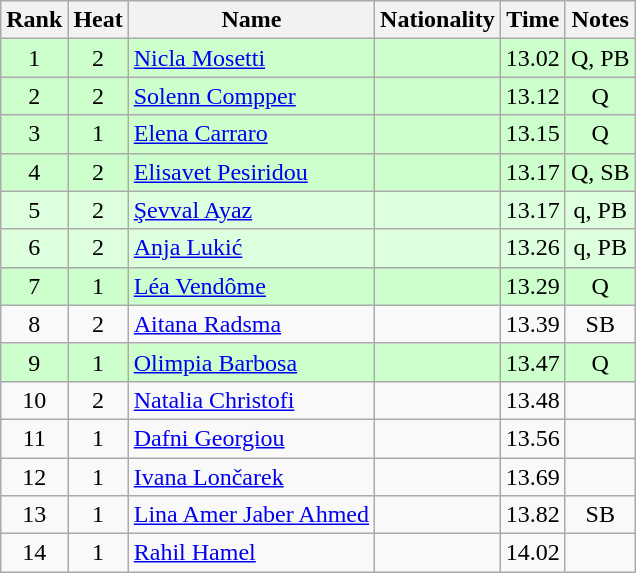<table class="wikitable sortable" style="text-align:center">
<tr>
<th>Rank</th>
<th>Heat</th>
<th>Name</th>
<th>Nationality</th>
<th>Time</th>
<th>Notes</th>
</tr>
<tr bgcolor=ccffcc>
<td>1</td>
<td>2</td>
<td align=left><a href='#'>Nicla Mosetti</a></td>
<td align=left></td>
<td>13.02</td>
<td>Q, PB</td>
</tr>
<tr bgcolor=ccffcc>
<td>2</td>
<td>2</td>
<td align=left><a href='#'>Solenn Compper</a></td>
<td align=left></td>
<td>13.12</td>
<td>Q</td>
</tr>
<tr bgcolor=ccffcc>
<td>3</td>
<td>1</td>
<td align=left><a href='#'>Elena Carraro</a></td>
<td align=left></td>
<td>13.15</td>
<td>Q</td>
</tr>
<tr bgcolor=ccffcc>
<td>4</td>
<td>2</td>
<td align=left><a href='#'>Elisavet Pesiridou</a></td>
<td align=left></td>
<td>13.17</td>
<td>Q, SB</td>
</tr>
<tr bgcolor=ddffdd>
<td>5</td>
<td>2</td>
<td align=left><a href='#'>Şevval Ayaz</a></td>
<td align=left></td>
<td>13.17</td>
<td>q, PB</td>
</tr>
<tr bgcolor=ddffdd>
<td>6</td>
<td>2</td>
<td align=left><a href='#'>Anja Lukić</a></td>
<td align=left></td>
<td>13.26</td>
<td>q, PB</td>
</tr>
<tr bgcolor=ccffcc>
<td>7</td>
<td>1</td>
<td align=left><a href='#'>Léa Vendôme</a></td>
<td align=left></td>
<td>13.29</td>
<td>Q</td>
</tr>
<tr>
<td>8</td>
<td>2</td>
<td align=left><a href='#'>Aitana Radsma</a></td>
<td align=left></td>
<td>13.39</td>
<td>SB</td>
</tr>
<tr bgcolor=ccffcc>
<td>9</td>
<td>1</td>
<td align=left><a href='#'>Olimpia Barbosa</a></td>
<td align=left></td>
<td>13.47</td>
<td>Q</td>
</tr>
<tr>
<td>10</td>
<td>2</td>
<td align=left><a href='#'>Natalia Christofi</a></td>
<td align=left></td>
<td>13.48</td>
<td></td>
</tr>
<tr>
<td>11</td>
<td>1</td>
<td align=left><a href='#'>Dafni Georgiou</a></td>
<td align=left></td>
<td>13.56</td>
<td></td>
</tr>
<tr>
<td>12</td>
<td>1</td>
<td align=left><a href='#'>Ivana Lončarek</a></td>
<td align=left></td>
<td>13.69</td>
<td></td>
</tr>
<tr>
<td>13</td>
<td>1</td>
<td align=left><a href='#'>Lina Amer Jaber Ahmed</a></td>
<td align=left></td>
<td>13.82</td>
<td>SB</td>
</tr>
<tr>
<td>14</td>
<td>1</td>
<td align=left><a href='#'>Rahil Hamel</a></td>
<td align=left></td>
<td>14.02</td>
<td></td>
</tr>
</table>
